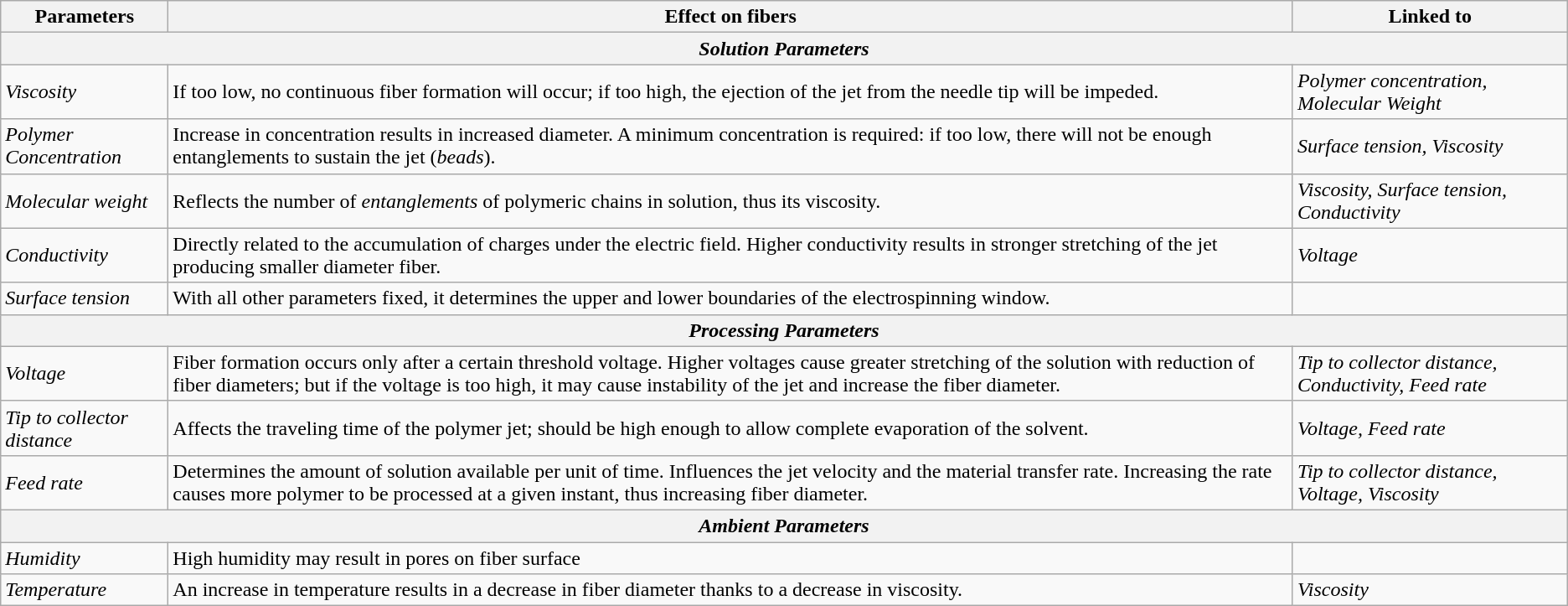<table class="wikitable">
<tr>
<th>Parameters</th>
<th>Effect on fibers</th>
<th>Linked to</th>
</tr>
<tr>
<th colspan="3"><em>Solution Parameters</em></th>
</tr>
<tr>
<td><em>Viscosity</em></td>
<td>If too low, no continuous fiber formation will occur; if too high, the ejection of the jet from the needle tip will be impeded.</td>
<td><em>Polymer concentration, Molecular Weight</em></td>
</tr>
<tr>
<td><em>Polymer Concentration</em></td>
<td>Increase in concentration results in increased diameter. A minimum concentration is required: if too low, there will not be enough entanglements to sustain the jet (<em>beads</em>).</td>
<td><em>Surface tension, Viscosity</em></td>
</tr>
<tr>
<td><em>Molecular weight</em></td>
<td>Reflects the number of <em>entanglements</em> of polymeric chains in solution, thus its viscosity.</td>
<td><em>Viscosity, Surface tension, Conductivity</em></td>
</tr>
<tr>
<td><em>Conductivity</em></td>
<td>Directly related to the accumulation of charges under the electric field. Higher conductivity results in stronger stretching of the jet producing smaller diameter fiber.</td>
<td><em>Voltage</em></td>
</tr>
<tr>
<td><em>Surface tension</em></td>
<td>With all other parameters fixed, it determines the upper and lower boundaries of the electrospinning window.</td>
<td></td>
</tr>
<tr>
<th colspan="3"><em>Processing Parameters</em></th>
</tr>
<tr>
<td><em>Voltage</em></td>
<td>Fiber formation occurs only after a certain threshold voltage. Higher voltages cause greater stretching of the solution with reduction of fiber diameters; but if the voltage is too high, it may cause instability of the jet and increase the fiber diameter.</td>
<td><em>Tip to collector distance, Conductivity, Feed rate</em></td>
</tr>
<tr>
<td><em>Tip to collector distance</em></td>
<td>Affects the traveling time of the polymer jet; should be high enough to allow complete evaporation of the solvent.</td>
<td><em>Voltage, Feed rate</em></td>
</tr>
<tr>
<td><em>Feed rate</em></td>
<td>Determines the amount of solution available per unit of time. Influences the jet velocity and the material transfer rate. Increasing the rate causes more polymer to be processed at a given instant, thus increasing fiber diameter.</td>
<td><em>Tip to collector distance, Voltage, Viscosity</em></td>
</tr>
<tr>
<th colspan="3"><em>Ambient Parameters</em></th>
</tr>
<tr>
<td><em>Humidity</em></td>
<td>High humidity may result in pores on fiber surface</td>
<td></td>
</tr>
<tr>
<td><em>Temperature</em></td>
<td>An increase in temperature results in a decrease in fiber diameter thanks to a decrease in viscosity.</td>
<td><em>Viscosity</em></td>
</tr>
</table>
